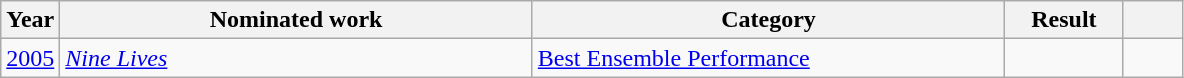<table class=wikitable>
<tr>
<th scope="col" style="width:5%;">Year</th>
<th scope="col" style="width:40%;">Nominated work</th>
<th scope="col" style="width:40%;">Category</th>
<th scope="col" style="width:10%;">Result</th>
<th scope="col" style="width:5%;"></th>
</tr>
<tr>
<td><a href='#'>2005</a></td>
<td><em><a href='#'>Nine Lives</a></em></td>
<td><a href='#'>Best Ensemble Performance</a></td>
<td></td>
<td style="text-align:center;"></td>
</tr>
</table>
